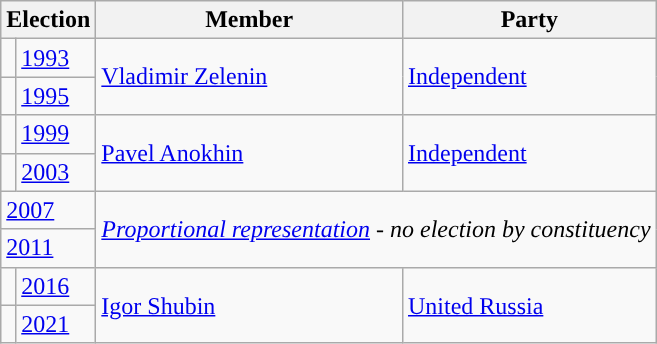<table class="wikitable">
<tr>
<th colspan="2">Election</th>
<th>Member</th>
<th>Party</th>
</tr>
<tr>
<td style="background-color:"></td>
<td><a href='#'>1993</a></td>
<td rowspan=2><a href='#'>Vladimir Zelenin</a></td>
<td rowspan=2><a href='#'>Independent</a></td>
</tr>
<tr>
<td style="background-color:"></td>
<td><a href='#'>1995</a></td>
</tr>
<tr>
<td style="background-color:"></td>
<td><a href='#'>1999</a></td>
<td rowspan=2><a href='#'>Pavel Anokhin</a></td>
<td rowspan=2><a href='#'>Independent</a></td>
</tr>
<tr>
<td style="background-color:"></td>
<td><a href='#'>2003</a></td>
</tr>
<tr>
<td colspan=2><a href='#'>2007</a></td>
<td colspan=2 rowspan=2><em><a href='#'>Proportional representation</a> - no election by constituency</em></td>
</tr>
<tr>
<td colspan=2><a href='#'>2011</a></td>
</tr>
<tr>
<td style="background-color: "></td>
<td><a href='#'>2016</a></td>
<td rowspan=2><a href='#'>Igor Shubin</a></td>
<td rowspan=2><a href='#'>United Russia</a></td>
</tr>
<tr>
<td style="background-color: "></td>
<td><a href='#'>2021</a></td>
</tr>
</table>
